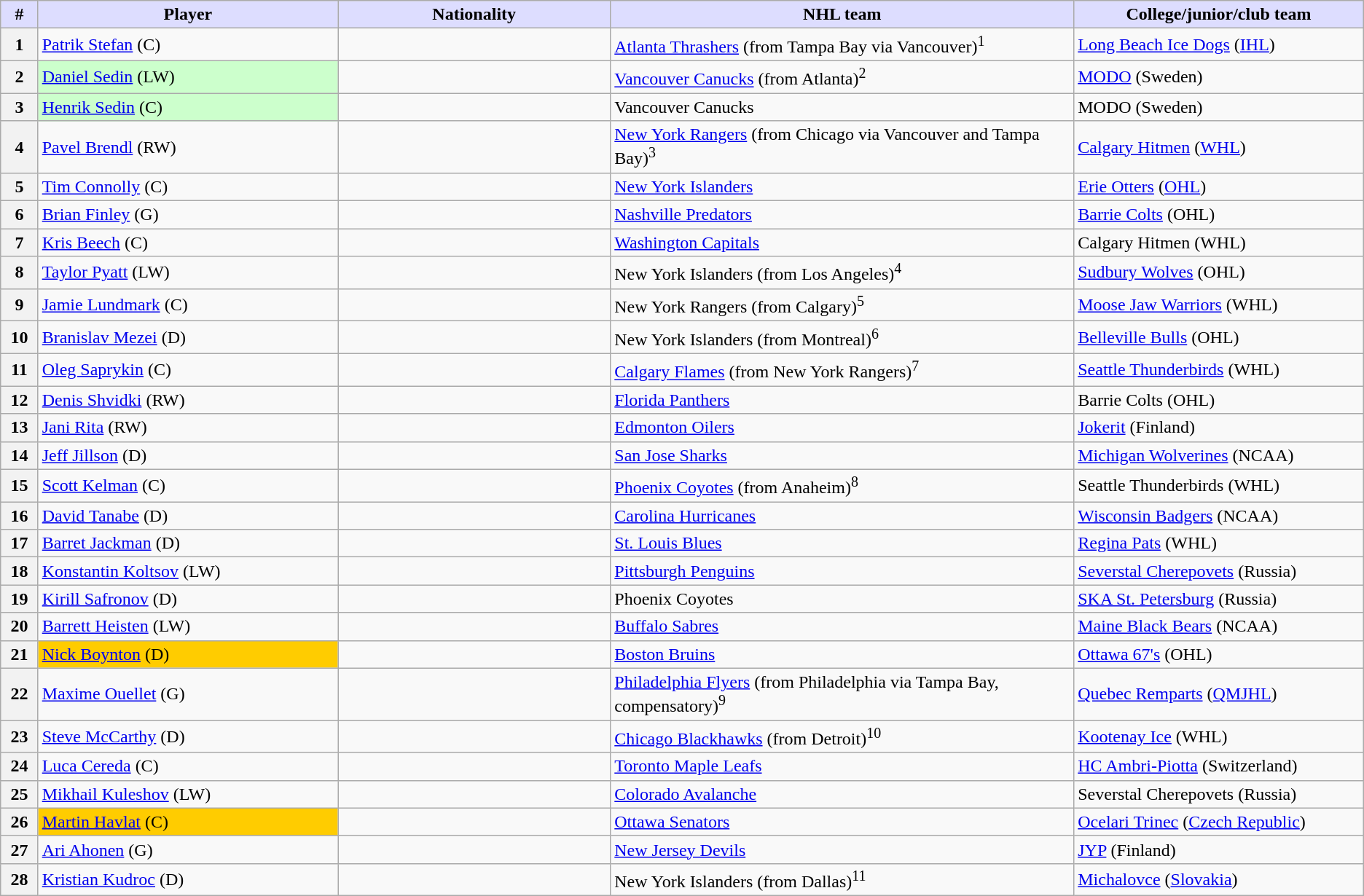<table class="wikitable">
<tr>
<th style="background:#ddf; width:2.75%;">#</th>
<th style="background:#ddf; width:22.0%;">Player</th>
<th style="background:#ddf; width:20.0%;">Nationality</th>
<th style="background:#ddf; width:34.0%;">NHL team</th>
<th style="background:#ddf; width:100.0%;">College/junior/club team</th>
</tr>
<tr>
<th>1</th>
<td><a href='#'>Patrik Stefan</a> (C)</td>
<td></td>
<td><a href='#'>Atlanta Thrashers</a> (from Tampa Bay via Vancouver)<sup>1</sup></td>
<td><a href='#'>Long Beach Ice Dogs</a> (<a href='#'>IHL</a>)</td>
</tr>
<tr>
<th>2</th>
<td style="background:#CCFFCC;"><a href='#'>Daniel Sedin</a> (LW)</td>
<td></td>
<td><a href='#'>Vancouver Canucks</a> (from Atlanta)<sup>2</sup></td>
<td><a href='#'>MODO</a> (Sweden)</td>
</tr>
<tr>
<th>3</th>
<td style="background:#CCFFCC;"><a href='#'>Henrik Sedin</a> (C)</td>
<td></td>
<td>Vancouver Canucks</td>
<td>MODO (Sweden)</td>
</tr>
<tr>
<th>4</th>
<td><a href='#'>Pavel Brendl</a> (RW)</td>
<td></td>
<td><a href='#'>New York Rangers</a> (from Chicago via Vancouver and Tampa Bay)<sup>3</sup></td>
<td><a href='#'>Calgary Hitmen</a> (<a href='#'>WHL</a>)</td>
</tr>
<tr>
<th>5</th>
<td><a href='#'>Tim Connolly</a> (C)</td>
<td></td>
<td><a href='#'>New York Islanders</a></td>
<td><a href='#'>Erie Otters</a> (<a href='#'>OHL</a>)</td>
</tr>
<tr>
<th>6</th>
<td><a href='#'>Brian Finley</a> (G)</td>
<td></td>
<td><a href='#'>Nashville Predators</a></td>
<td><a href='#'>Barrie Colts</a> (OHL)</td>
</tr>
<tr>
<th>7</th>
<td><a href='#'>Kris Beech</a> (C)</td>
<td></td>
<td><a href='#'>Washington Capitals</a></td>
<td>Calgary Hitmen (WHL)</td>
</tr>
<tr>
<th>8</th>
<td><a href='#'>Taylor Pyatt</a> (LW)</td>
<td></td>
<td>New York Islanders (from Los Angeles)<sup>4</sup></td>
<td><a href='#'>Sudbury Wolves</a> (OHL)</td>
</tr>
<tr>
<th>9</th>
<td><a href='#'>Jamie Lundmark</a> (C)</td>
<td></td>
<td>New York Rangers (from Calgary)<sup>5</sup></td>
<td><a href='#'>Moose Jaw Warriors</a> (WHL)</td>
</tr>
<tr>
<th>10</th>
<td><a href='#'>Branislav Mezei</a> (D)</td>
<td></td>
<td>New York Islanders (from Montreal)<sup>6</sup></td>
<td><a href='#'>Belleville Bulls</a> (OHL)</td>
</tr>
<tr>
<th>11</th>
<td><a href='#'>Oleg Saprykin</a> (C)</td>
<td></td>
<td><a href='#'>Calgary Flames</a> (from New York Rangers)<sup>7</sup></td>
<td><a href='#'>Seattle Thunderbirds</a> (WHL)</td>
</tr>
<tr>
<th>12</th>
<td><a href='#'>Denis Shvidki</a> (RW)</td>
<td></td>
<td><a href='#'>Florida Panthers</a></td>
<td>Barrie Colts (OHL)</td>
</tr>
<tr>
<th>13</th>
<td><a href='#'>Jani Rita</a> (RW)</td>
<td></td>
<td><a href='#'>Edmonton Oilers</a></td>
<td><a href='#'>Jokerit</a> (Finland)</td>
</tr>
<tr>
<th>14</th>
<td><a href='#'>Jeff Jillson</a> (D)</td>
<td></td>
<td><a href='#'>San Jose Sharks</a></td>
<td><a href='#'>Michigan Wolverines</a> (NCAA)</td>
</tr>
<tr>
<th>15</th>
<td><a href='#'>Scott Kelman</a> (C)</td>
<td></td>
<td><a href='#'>Phoenix Coyotes</a> (from Anaheim)<sup>8</sup></td>
<td>Seattle Thunderbirds (WHL)</td>
</tr>
<tr>
<th>16</th>
<td><a href='#'>David Tanabe</a> (D)</td>
<td></td>
<td><a href='#'>Carolina Hurricanes</a></td>
<td><a href='#'>Wisconsin Badgers</a> (NCAA)</td>
</tr>
<tr>
<th>17</th>
<td><a href='#'>Barret Jackman</a> (D)</td>
<td></td>
<td><a href='#'>St. Louis Blues</a></td>
<td><a href='#'>Regina Pats</a> (WHL)</td>
</tr>
<tr>
<th>18</th>
<td><a href='#'>Konstantin Koltsov</a> (LW)</td>
<td></td>
<td><a href='#'>Pittsburgh Penguins</a></td>
<td><a href='#'>Severstal Cherepovets</a> (Russia)</td>
</tr>
<tr>
<th>19</th>
<td><a href='#'>Kirill Safronov</a> (D)</td>
<td></td>
<td>Phoenix Coyotes</td>
<td><a href='#'>SKA St. Petersburg</a> (Russia)</td>
</tr>
<tr>
<th>20</th>
<td><a href='#'>Barrett Heisten</a> (LW)</td>
<td></td>
<td><a href='#'>Buffalo Sabres</a></td>
<td><a href='#'>Maine Black Bears</a> (NCAA)</td>
</tr>
<tr>
<th>21</th>
<td style="background:#fc0;"><a href='#'>Nick Boynton</a> (D)</td>
<td></td>
<td><a href='#'>Boston Bruins</a></td>
<td><a href='#'>Ottawa 67's</a> (OHL)</td>
</tr>
<tr>
<th>22</th>
<td><a href='#'>Maxime Ouellet</a> (G)</td>
<td></td>
<td><a href='#'>Philadelphia Flyers</a> (from Philadelphia via Tampa Bay, compensatory)<sup>9</sup></td>
<td><a href='#'>Quebec Remparts</a> (<a href='#'>QMJHL</a>)</td>
</tr>
<tr>
<th>23</th>
<td><a href='#'>Steve McCarthy</a> (D)</td>
<td></td>
<td><a href='#'>Chicago Blackhawks</a> (from Detroit)<sup>10</sup></td>
<td><a href='#'>Kootenay Ice</a> (WHL)</td>
</tr>
<tr>
<th>24</th>
<td><a href='#'>Luca Cereda</a> (C)</td>
<td></td>
<td><a href='#'>Toronto Maple Leafs</a></td>
<td><a href='#'>HC Ambri-Piotta</a> (Switzerland)</td>
</tr>
<tr>
<th>25</th>
<td><a href='#'>Mikhail Kuleshov</a> (LW)</td>
<td></td>
<td><a href='#'>Colorado Avalanche</a></td>
<td>Severstal Cherepovets (Russia)</td>
</tr>
<tr>
<th>26</th>
<td style="background:#fc0;"><a href='#'>Martin Havlat</a> (C)</td>
<td></td>
<td><a href='#'>Ottawa Senators</a></td>
<td><a href='#'>Ocelari Trinec</a> (<a href='#'>Czech Republic</a>)</td>
</tr>
<tr>
<th>27</th>
<td><a href='#'>Ari Ahonen</a> (G)</td>
<td></td>
<td><a href='#'>New Jersey Devils</a></td>
<td><a href='#'>JYP</a> (Finland)</td>
</tr>
<tr>
<th>28</th>
<td><a href='#'>Kristian Kudroc</a> (D)</td>
<td></td>
<td>New York Islanders (from Dallas)<sup>11</sup></td>
<td><a href='#'>Michalovce</a> (<a href='#'>Slovakia</a>)</td>
</tr>
</table>
